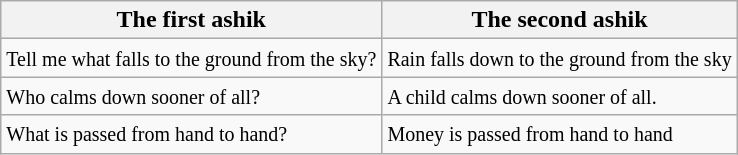<table class="wikitable">
<tr>
<th>The first ashik</th>
<th>The second ashik</th>
</tr>
<tr>
<td><small>Tell me what falls to the ground from the sky?</small></td>
<td><small>Rain falls down to the ground from the sky</small></td>
</tr>
<tr>
<td><small>Who calms down sooner of all?</small></td>
<td><small>A child calms down sooner of all.</small></td>
</tr>
<tr>
<td><small>What is passed from hand to hand?</small></td>
<td><small>Money is passed from hand to hand</small></td>
</tr>
</table>
